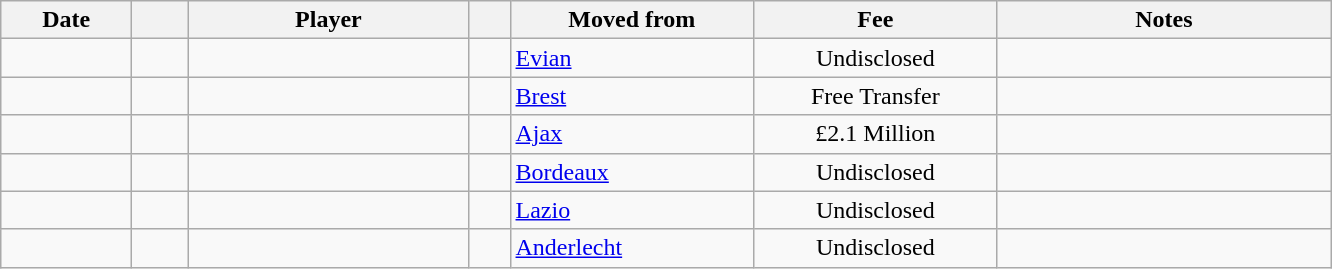<table class="wikitable sortable">
<tr>
<th style="width:80px;">Date</th>
<th style="width:30px;"></th>
<th style="width:180px;">Player</th>
<th style="width:20px;"></th>
<th style="width:155px;">Moved from</th>
<th style="width:155px;" class="unsortable">Fee</th>
<th style="width:215px;" class="unsortable">Notes</th>
</tr>
<tr>
<td></td>
<td align=center></td>
<td> </td>
<td></td>
<td> <a href='#'>Evian</a></td>
<td align=center>Undisclosed</td>
<td align=center></td>
</tr>
<tr>
<td></td>
<td align=center></td>
<td> </td>
<td></td>
<td> <a href='#'>Brest</a></td>
<td align=center>Free Transfer</td>
<td align=center></td>
</tr>
<tr>
<td></td>
<td align=center></td>
<td> </td>
<td></td>
<td> <a href='#'>Ajax</a></td>
<td align=center>£2.1 Million</td>
<td align=center></td>
</tr>
<tr>
<td></td>
<td align=center></td>
<td> </td>
<td></td>
<td> <a href='#'>Bordeaux</a></td>
<td align=center>Undisclosed</td>
<td align=center></td>
</tr>
<tr>
<td></td>
<td align=center></td>
<td> </td>
<td></td>
<td> <a href='#'>Lazio</a></td>
<td align=center>Undisclosed</td>
<td align=center></td>
</tr>
<tr>
<td></td>
<td align=center></td>
<td> </td>
<td></td>
<td> <a href='#'>Anderlecht</a></td>
<td align=center>Undisclosed</td>
<td align=center></td>
</tr>
</table>
